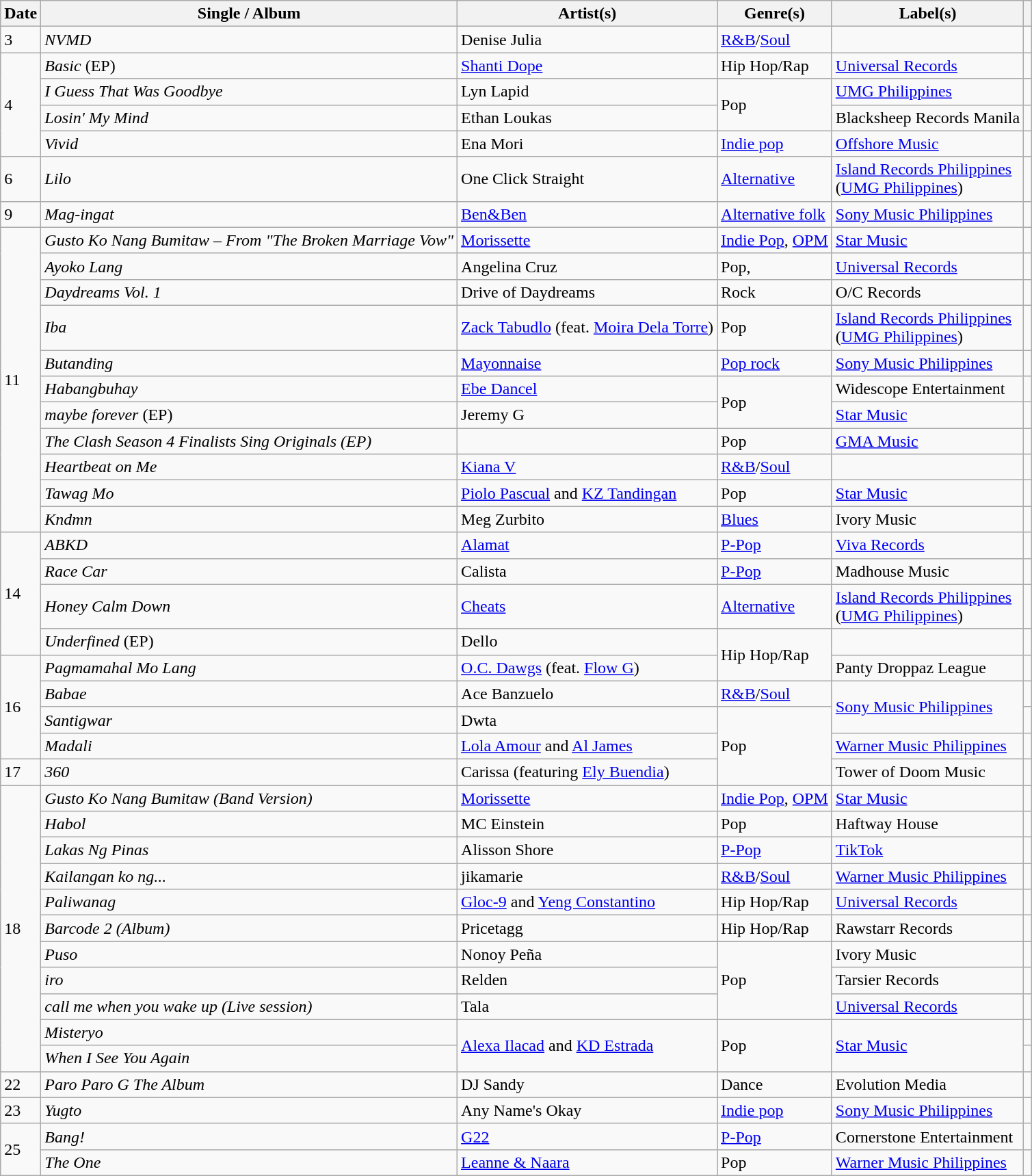<table class="wikitable">
<tr>
<th>Date</th>
<th>Single / Album</th>
<th>Artist(s)</th>
<th>Genre(s)</th>
<th>Label(s)</th>
<th></th>
</tr>
<tr>
<td>3</td>
<td><em>NVMD</em></td>
<td>Denise Julia</td>
<td><a href='#'>R&B</a>/<a href='#'>Soul</a></td>
<td></td>
<td></td>
</tr>
<tr>
<td rowspan="4">4</td>
<td><em>Basic</em> (EP)</td>
<td><a href='#'>Shanti Dope</a></td>
<td>Hip Hop/Rap</td>
<td><a href='#'>Universal Records</a></td>
<td></td>
</tr>
<tr>
<td><em>I Guess That Was Goodbye</em></td>
<td>Lyn Lapid</td>
<td rowspan="2">Pop</td>
<td><a href='#'>UMG Philippines</a></td>
<td></td>
</tr>
<tr>
<td><em>Losin' My Mind</em></td>
<td>Ethan Loukas</td>
<td>Blacksheep Records Manila</td>
<td></td>
</tr>
<tr>
<td><em>Vivid</em></td>
<td>Ena Mori</td>
<td><a href='#'>Indie pop</a></td>
<td><a href='#'>Offshore Music</a></td>
<td></td>
</tr>
<tr>
<td>6</td>
<td><em>Lilo</em></td>
<td>One Click Straight</td>
<td><a href='#'>Alternative</a></td>
<td><a href='#'>Island Records Philippines</a><br>(<a href='#'>UMG Philippines</a>)</td>
<td></td>
</tr>
<tr>
<td>9</td>
<td><em>Mag-ingat</em></td>
<td><a href='#'>Ben&Ben</a></td>
<td><a href='#'>Alternative folk</a></td>
<td><a href='#'>Sony Music Philippines</a></td>
<td></td>
</tr>
<tr>
<td rowspan="11">11</td>
<td><em>Gusto Ko Nang Bumitaw – From "The Broken Marriage Vow"</em></td>
<td><a href='#'>Morissette</a></td>
<td><a href='#'>Indie Pop</a>, <a href='#'>OPM</a></td>
<td><a href='#'>Star Music</a></td>
<td></td>
</tr>
<tr>
<td><em>Ayoko Lang</em></td>
<td>Angelina Cruz</td>
<td>Pop,</td>
<td><a href='#'>Universal Records</a></td>
<td></td>
</tr>
<tr>
<td><em>Daydreams Vol. 1</em></td>
<td>Drive of Daydreams</td>
<td>Rock</td>
<td>O/C Records</td>
<td></td>
</tr>
<tr>
<td><em>Iba</em></td>
<td><a href='#'>Zack Tabudlo</a> (feat. <a href='#'>Moira Dela Torre</a>)</td>
<td>Pop</td>
<td><a href='#'>Island Records Philippines</a><br>(<a href='#'>UMG Philippines</a>)</td>
<td></td>
</tr>
<tr>
<td><em>Butanding</em></td>
<td><a href='#'>Mayonnaise</a></td>
<td><a href='#'>Pop rock</a></td>
<td><a href='#'>Sony Music Philippines</a></td>
<td></td>
</tr>
<tr>
<td><em>Habangbuhay</em></td>
<td><a href='#'>Ebe Dancel</a></td>
<td rowspan="2">Pop</td>
<td>Widescope Entertainment</td>
<td></td>
</tr>
<tr>
<td><em>maybe forever</em> (EP)</td>
<td>Jeremy G</td>
<td><a href='#'>Star Music</a></td>
<td></td>
</tr>
<tr>
<td><em>The Clash Season 4 Finalists Sing Originals (EP)</em></td>
<td></td>
<td>Pop</td>
<td><a href='#'>GMA Music</a></td>
<td></td>
</tr>
<tr>
<td><em>Heartbeat on Me</em></td>
<td><a href='#'>Kiana V</a></td>
<td><a href='#'>R&B</a>/<a href='#'>Soul</a></td>
<td></td>
<td></td>
</tr>
<tr>
<td><em>Tawag Mo</em></td>
<td><a href='#'>Piolo Pascual</a> and <a href='#'>KZ Tandingan</a></td>
<td>Pop</td>
<td><a href='#'>Star Music</a></td>
<td></td>
</tr>
<tr>
<td><em>Kndmn</em></td>
<td>Meg Zurbito</td>
<td><a href='#'>Blues</a></td>
<td>Ivory Music</td>
<td></td>
</tr>
<tr>
<td rowspan="4">14</td>
<td><em>ABKD</em></td>
<td><a href='#'>Alamat</a></td>
<td><a href='#'>P-Pop</a></td>
<td><a href='#'>Viva Records</a></td>
<td></td>
</tr>
<tr>
<td><em>Race Car</em></td>
<td>Calista</td>
<td><a href='#'>P-Pop</a></td>
<td>Madhouse Music</td>
<td></td>
</tr>
<tr>
<td><em>Honey Calm Down</em></td>
<td><a href='#'>Cheats</a></td>
<td><a href='#'>Alternative</a></td>
<td><a href='#'>Island Records Philippines</a><br>(<a href='#'>UMG Philippines</a>)</td>
<td></td>
</tr>
<tr>
<td><em>Underfined</em> (EP)</td>
<td>Dello</td>
<td rowspan="2">Hip Hop/Rap</td>
<td></td>
<td></td>
</tr>
<tr>
<td rowspan="4">16</td>
<td><em>Pagmamahal Mo Lang</em></td>
<td><a href='#'>O.C. Dawgs</a> (feat. <a href='#'>Flow G</a>)</td>
<td>Panty Droppaz League</td>
<td></td>
</tr>
<tr>
<td><em>Babae</em></td>
<td>Ace Banzuelo</td>
<td><a href='#'>R&B</a>/<a href='#'>Soul</a></td>
<td rowspan=2><a href='#'>Sony Music Philippines</a></td>
<td></td>
</tr>
<tr>
<td><em>Santigwar</em></td>
<td>Dwta</td>
<td rowspan=3>Pop</td>
<td></td>
</tr>
<tr>
<td><em>Madali</em></td>
<td><a href='#'>Lola Amour</a> and <a href='#'>Al James</a></td>
<td><a href='#'>Warner Music Philippines</a></td>
<td></td>
</tr>
<tr>
<td>17</td>
<td><em>360</em></td>
<td>Carissa (featuring <a href='#'>Ely Buendia</a>)</td>
<td>Tower of Doom Music</td>
<td></td>
</tr>
<tr>
<td rowspan="11">18</td>
<td><em>Gusto Ko Nang Bumitaw (Band Version)</em></td>
<td><a href='#'>Morissette</a></td>
<td><a href='#'>Indie Pop</a>, <a href='#'>OPM</a></td>
<td><a href='#'>Star Music</a></td>
<td></td>
</tr>
<tr>
<td><em>Habol</em></td>
<td>MC Einstein</td>
<td>Pop</td>
<td>Haftway House</td>
<td></td>
</tr>
<tr>
<td><em>Lakas Ng Pinas</em></td>
<td>Alisson Shore</td>
<td><a href='#'>P-Pop</a></td>
<td><a href='#'>TikTok</a></td>
<td></td>
</tr>
<tr>
<td><em>Kailangan ko ng...</em></td>
<td>jikamarie</td>
<td><a href='#'>R&B</a>/<a href='#'>Soul</a></td>
<td><a href='#'>Warner Music Philippines</a></td>
<td></td>
</tr>
<tr>
<td><em>Paliwanag</em></td>
<td><a href='#'>Gloc-9</a> and <a href='#'>Yeng Constantino</a></td>
<td>Hip Hop/Rap</td>
<td><a href='#'>Universal Records</a></td>
<td></td>
</tr>
<tr>
<td><em>Barcode 2 (Album)</em></td>
<td>Pricetagg</td>
<td>Hip Hop/Rap</td>
<td>Rawstarr Records</td>
<td></td>
</tr>
<tr>
<td><em>Puso</em></td>
<td>Nonoy Peña</td>
<td rowspan="3">Pop</td>
<td>Ivory Music</td>
<td></td>
</tr>
<tr>
<td><em>iro</em></td>
<td>Relden</td>
<td>Tarsier Records</td>
<td></td>
</tr>
<tr>
<td><em>call me when you wake up (Live session)</em></td>
<td>Tala</td>
<td><a href='#'>Universal Records</a></td>
<td></td>
</tr>
<tr>
<td><em>Misteryo</em></td>
<td rowspan="2"><a href='#'>Alexa Ilacad</a> and <a href='#'>KD Estrada</a></td>
<td rowspan="2">Pop</td>
<td rowspan="2"><a href='#'>Star Music</a></td>
<td></td>
</tr>
<tr>
<td><em>When I See You Again</em></td>
<td></td>
</tr>
<tr>
<td>22</td>
<td><em>Paro Paro G The Album</em></td>
<td>DJ Sandy</td>
<td>Dance</td>
<td>Evolution Media</td>
<td></td>
</tr>
<tr>
<td>23</td>
<td><em>Yugto</em></td>
<td>Any Name's Okay</td>
<td><a href='#'>Indie pop</a></td>
<td><a href='#'>Sony Music Philippines</a></td>
<td></td>
</tr>
<tr>
<td rowspan="2">25</td>
<td><em>Bang!</em></td>
<td><a href='#'>G22</a></td>
<td><a href='#'>P-Pop</a></td>
<td>Cornerstone Entertainment</td>
<td></td>
</tr>
<tr>
<td><em>The One</em></td>
<td><a href='#'>Leanne & Naara</a></td>
<td>Pop</td>
<td><a href='#'>Warner Music Philippines</a></td>
<td></td>
</tr>
</table>
